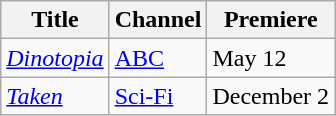<table class="wikitable sortable">
<tr>
<th>Title</th>
<th>Channel</th>
<th>Premiere</th>
</tr>
<tr>
<td><em><a href='#'>Dinotopia</a></em></td>
<td><a href='#'>ABC</a></td>
<td>May 12</td>
</tr>
<tr>
<td><em><a href='#'>Taken</a></em></td>
<td><a href='#'>Sci-Fi</a></td>
<td>December 2</td>
</tr>
</table>
